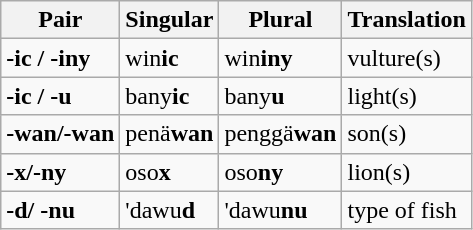<table class="wikitable">
<tr>
<th>Pair</th>
<th>Singular</th>
<th>Plural</th>
<th>Translation</th>
</tr>
<tr>
<td><strong>-ic / -iny</strong></td>
<td>win<strong>ic</strong></td>
<td>win<strong>iny</strong></td>
<td>vulture(s)</td>
</tr>
<tr>
<td><strong>-ic / -u</strong></td>
<td>bany<strong>ic</strong></td>
<td>bany<strong>u</strong></td>
<td>light(s)</td>
</tr>
<tr>
<td><strong>-wan/-wan</strong></td>
<td>penä<strong>wan</strong></td>
<td>penggä<strong>wan</strong></td>
<td>son(s)</td>
</tr>
<tr>
<td><strong>-x/-ny</strong></td>
<td>oso<strong>x</strong></td>
<td>oso<strong>ny</strong></td>
<td>lion(s)</td>
</tr>
<tr>
<td><strong>-d/ -nu</strong></td>
<td>'dawu<strong>d</strong></td>
<td>'dawu<strong>nu</strong></td>
<td>type of fish</td>
</tr>
</table>
